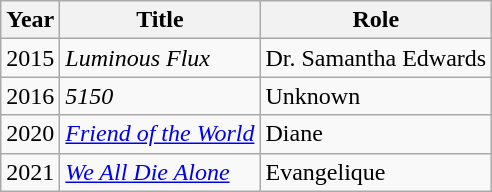<table class="wikitable">
<tr>
<th>Year</th>
<th>Title</th>
<th>Role</th>
</tr>
<tr>
<td>2015</td>
<td><em>Luminous Flux</em></td>
<td>Dr. Samantha Edwards</td>
</tr>
<tr>
<td>2016</td>
<td><em>5150</em></td>
<td>Unknown</td>
</tr>
<tr>
<td>2020</td>
<td><em><a href='#'>Friend of the World</a></em></td>
<td>Diane</td>
</tr>
<tr>
<td>2021</td>
<td><em><a href='#'>We All Die Alone</a></em></td>
<td>Evangelique</td>
</tr>
</table>
